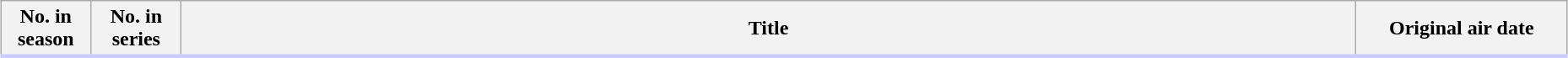<table class="wikitable" style="width:98%; margin:auto; background:#FFF;">
<tr style="border-bottom: 3px solid #CCF;">
<th style="width:4em;">No. in season</th>
<th style="width:4em;">No. in series</th>
<th>Title</th>
<th style="width:10em;">Original air date<br>










</th>
</tr>
</table>
